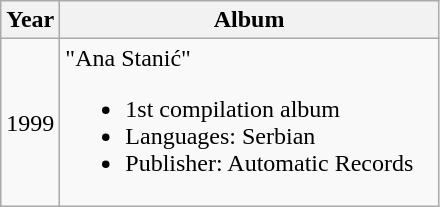<table class="wikitable">
<tr>
<th width="18" rowspan="1">Year</th>
<th width="245" rowspan="1">Album</th>
</tr>
<tr>
<td>1999</td>
<td>"Ana Stanić"<br><ul><li>1st compilation album</li><li>Languages: Serbian</li><li>Publisher: Automatic Records</li></ul></td>
</tr>
</table>
